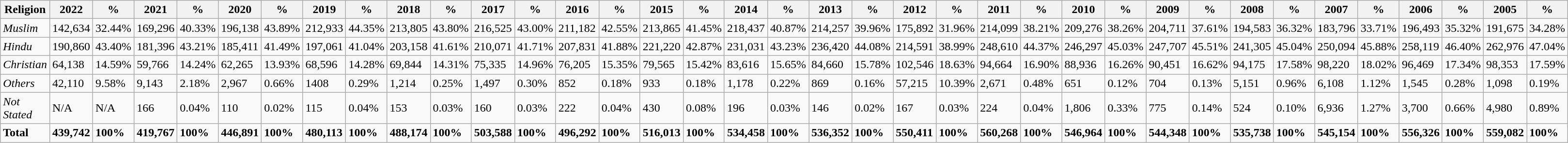<table class="wikitable sortable mw-collapsible">
<tr>
<th>Religion</th>
<th>2022</th>
<th>%</th>
<th>2021</th>
<th>%</th>
<th>2020</th>
<th>%</th>
<th>2019</th>
<th>%</th>
<th>2018</th>
<th>%</th>
<th>2017</th>
<th>%</th>
<th>2016</th>
<th>%</th>
<th>2015</th>
<th>%</th>
<th>2014</th>
<th>%</th>
<th>2013</th>
<th>%</th>
<th>2012</th>
<th>%</th>
<th>2011</th>
<th>%</th>
<th>2010</th>
<th>%</th>
<th>2009</th>
<th>%</th>
<th>2008</th>
<th>%</th>
<th>2007</th>
<th>%</th>
<th>2006</th>
<th>%</th>
<th>2005</th>
<th>%</th>
</tr>
<tr>
<td><em>Muslim</em></td>
<td>142,634</td>
<td>32.44%</td>
<td>169,296</td>
<td>40.33%</td>
<td>196,138</td>
<td>43.89%</td>
<td>212,933</td>
<td>44.35%</td>
<td>213,805</td>
<td>43.80%</td>
<td>216,525</td>
<td>43.00%</td>
<td>211,182</td>
<td>42.55%</td>
<td>213,865</td>
<td>41.45%</td>
<td>218,437</td>
<td>40.87%</td>
<td>214,257</td>
<td>39.96%</td>
<td>175,892</td>
<td>31.96%</td>
<td>214,099</td>
<td>38.21%</td>
<td>209,276</td>
<td>38.26%</td>
<td>204,711</td>
<td>37.61%</td>
<td>194,583</td>
<td>36.32%</td>
<td>183,796</td>
<td>33.71%</td>
<td>196,493</td>
<td>35.32%</td>
<td>191,675</td>
<td>34.28%</td>
</tr>
<tr>
<td><em>Hindu</em></td>
<td>190,860</td>
<td>43.40%</td>
<td>181,396</td>
<td>43.21%</td>
<td>185,411</td>
<td>41.49%</td>
<td>197,061</td>
<td>41.04%</td>
<td>203,158</td>
<td>41.61%</td>
<td>210,071</td>
<td>41.71%</td>
<td>207,831</td>
<td>41.88%</td>
<td>221,220</td>
<td>42.87%</td>
<td>231,031</td>
<td>43.23%</td>
<td>236,420</td>
<td>44.08%</td>
<td>214,591</td>
<td>38.99%</td>
<td>248,610</td>
<td>44.37%</td>
<td>246,297</td>
<td>45.03%</td>
<td>247,707</td>
<td>45.51%</td>
<td>241,305</td>
<td>45.04%</td>
<td>250,094</td>
<td>45.88%</td>
<td>258,119</td>
<td>46.40%</td>
<td>262,976</td>
<td>47.04%</td>
</tr>
<tr>
<td><em>Christian</em></td>
<td>64,138</td>
<td>14.59%</td>
<td>59,766</td>
<td>14.24%</td>
<td>62,265</td>
<td>13.93%</td>
<td>68,596</td>
<td>14.28%</td>
<td>69,844</td>
<td>14.31%</td>
<td>75,335</td>
<td>14.96%</td>
<td>76,205</td>
<td>15.35%</td>
<td>79,565</td>
<td>15.42%</td>
<td>83,616</td>
<td>15.65%</td>
<td>84,660</td>
<td>15.78%</td>
<td>102,546</td>
<td>18.63%</td>
<td>94,664</td>
<td>16.90%</td>
<td>88,936</td>
<td>16.26%</td>
<td>90,451</td>
<td>16.62%</td>
<td>94,175</td>
<td>17.58%</td>
<td>98,220</td>
<td>18.02%</td>
<td>96,469</td>
<td>17.34%</td>
<td>98,353</td>
<td>17.59%</td>
</tr>
<tr>
<td><em>Others</em></td>
<td>42,110</td>
<td>9.58%</td>
<td>9,143</td>
<td>2.18%</td>
<td>2,967</td>
<td>0.66%</td>
<td>1408</td>
<td>0.29%</td>
<td>1,214</td>
<td>0.25%</td>
<td>1,497</td>
<td>0.30%</td>
<td>852</td>
<td>0.18%</td>
<td>933</td>
<td>0.18%</td>
<td>1,178</td>
<td>0.22%</td>
<td>869</td>
<td>0.16%</td>
<td>57,215</td>
<td>10.39%</td>
<td>2,671</td>
<td>0.48%</td>
<td>651</td>
<td>0.12%</td>
<td>704</td>
<td>0.13%</td>
<td>5,151</td>
<td>0.96%</td>
<td>6,108</td>
<td>1.12%</td>
<td>1,545</td>
<td>0.28%</td>
<td>1,098</td>
<td>0.19%</td>
</tr>
<tr>
<td><em>Not Stated</em></td>
<td>N/A</td>
<td>N/A</td>
<td>166</td>
<td>0.04%</td>
<td>110</td>
<td>0.02%</td>
<td>115</td>
<td>0.04%</td>
<td>153</td>
<td>0.03%</td>
<td>160</td>
<td>0.03%</td>
<td>222</td>
<td>0.04%</td>
<td>430</td>
<td>0.08%</td>
<td>196</td>
<td>0.03%</td>
<td>146</td>
<td>0.02%</td>
<td>167</td>
<td>0.03%</td>
<td>224</td>
<td>0.04%</td>
<td>1,806</td>
<td>0.33%</td>
<td>775</td>
<td>0.14%</td>
<td>524</td>
<td>0.10%</td>
<td>6,936</td>
<td>1.27%</td>
<td>3,700</td>
<td>0.66%</td>
<td>4,980</td>
<td>0.89%</td>
</tr>
<tr>
<td><strong>Total</strong></td>
<td><strong>439,742</strong></td>
<td><strong>100%</strong></td>
<td><strong>419,767</strong></td>
<td><strong>100%</strong></td>
<td><strong>446,891</strong></td>
<td><strong>100%</strong></td>
<td><strong>480,113</strong></td>
<td><strong>100%</strong></td>
<td><strong>488,174</strong></td>
<td><strong>100%</strong></td>
<td><strong>503,588</strong></td>
<td><strong>100%</strong></td>
<td><strong>496,292</strong></td>
<td><strong>100%</strong></td>
<td><strong>516,013</strong></td>
<td><strong>100%</strong></td>
<td><strong>534,458</strong></td>
<td><strong>100%</strong></td>
<td><strong>536,352</strong></td>
<td><strong>100%</strong></td>
<td><strong>550,411</strong></td>
<td><strong>100%</strong></td>
<td><strong>560,268</strong></td>
<td><strong>100%</strong></td>
<td><strong>546,964</strong></td>
<td><strong>100%</strong></td>
<td><strong>544,348</strong></td>
<td><strong>100%</strong></td>
<td><strong>535,738</strong></td>
<td><strong>100%</strong></td>
<td><strong>545,154</strong></td>
<td><strong>100%</strong></td>
<td><strong>556,326</strong></td>
<td><strong>100%</strong></td>
<td><strong>559,082</strong></td>
<td><strong>100%</strong></td>
</tr>
</table>
